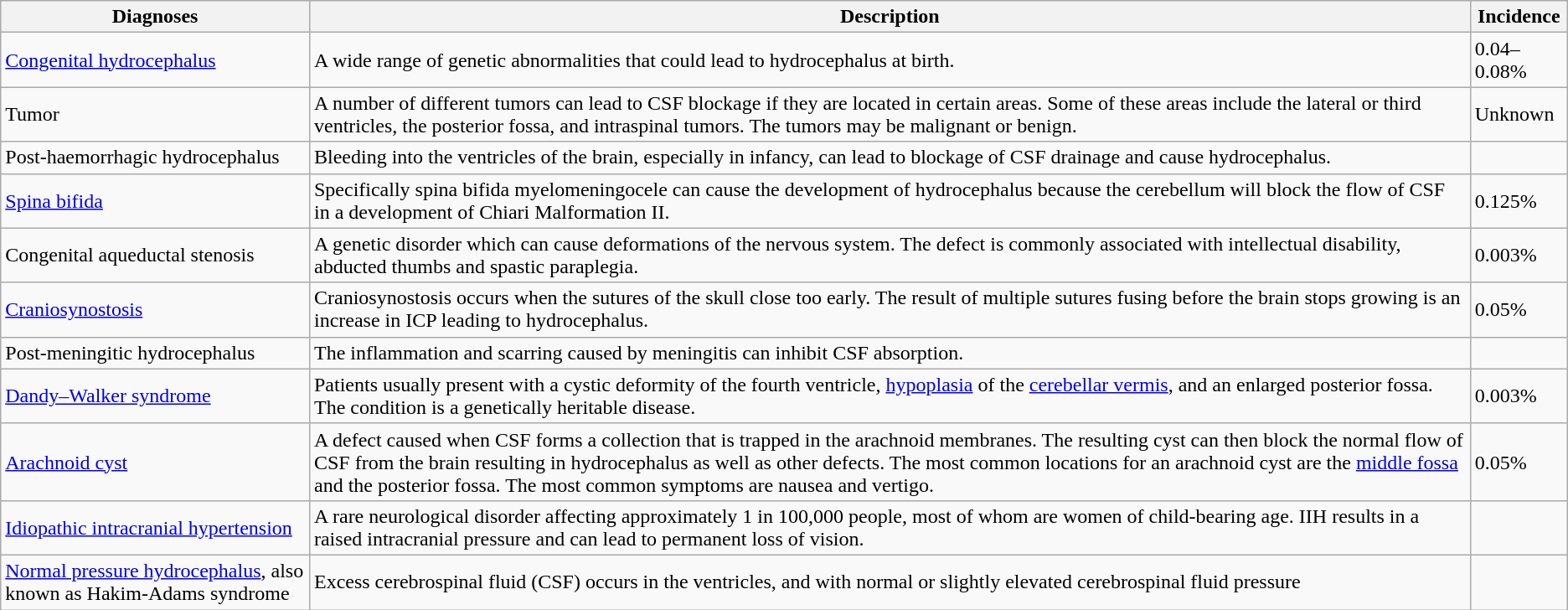<table class="wikitable">
<tr>
<th>Diagnoses</th>
<th>Description</th>
<th>Incidence</th>
</tr>
<tr>
<td><a href='#'>Congenital hydrocephalus</a></td>
<td>A wide range of genetic abnormalities that could lead to hydrocephalus at birth.</td>
<td>0.04–0.08%</td>
</tr>
<tr>
<td>Tumor</td>
<td>A number of different tumors can lead to CSF blockage if they are located in certain areas. Some of these areas include the lateral or third ventricles, the posterior fossa, and intraspinal tumors. The tumors may be malignant or benign.</td>
<td>Unknown</td>
</tr>
<tr>
<td>Post-haemorrhagic hydrocephalus</td>
<td>Bleeding into the ventricles of the brain, especially in infancy, can lead to blockage of CSF drainage and cause hydrocephalus.</td>
</tr>
<tr>
<td><a href='#'>Spina bifida</a></td>
<td>Specifically spina bifida myelomeningocele can cause the development of hydrocephalus because the cerebellum will block the flow of CSF in a development of Chiari Malformation II.</td>
<td>0.125%</td>
</tr>
<tr>
<td>Congenital aqueductal stenosis</td>
<td>A genetic disorder which can cause deformations of the nervous system. The defect is commonly associated with intellectual disability, abducted thumbs and spastic paraplegia.</td>
<td>0.003%</td>
</tr>
<tr>
<td><a href='#'>Craniosynostosis</a></td>
<td>Craniosynostosis occurs when the sutures of the skull close too early. The result of multiple sutures fusing before the brain stops growing is an increase in ICP leading to hydrocephalus.</td>
<td>0.05%</td>
</tr>
<tr>
<td>Post-meningitic hydrocephalus</td>
<td>The inflammation and scarring caused by meningitis can inhibit CSF absorption.</td>
</tr>
<tr>
<td><a href='#'>Dandy–Walker syndrome</a></td>
<td>Patients usually present with a cystic deformity of the fourth ventricle, <a href='#'>hypoplasia</a> of the <a href='#'>cerebellar vermis</a>, and an enlarged posterior fossa. The condition is a genetically heritable disease.</td>
<td>0.003%</td>
</tr>
<tr>
<td><a href='#'>Arachnoid cyst</a></td>
<td>A defect caused when CSF forms a collection that is trapped in the arachnoid membranes. The resulting cyst can then block the normal flow of CSF from the brain resulting in hydrocephalus as well as other defects. The most common locations for an arachnoid cyst are the <a href='#'>middle fossa</a> and the posterior fossa. The most common symptoms are nausea and vertigo.</td>
<td>0.05%</td>
</tr>
<tr>
<td><a href='#'>Idiopathic intracranial hypertension</a></td>
<td>A rare neurological disorder affecting approximately 1 in 100,000 people, most of whom are women of child-bearing age. IIH results in a raised intracranial pressure and can lead to permanent loss of vision.</td>
<td></td>
</tr>
<tr>
<td><a href='#'>Normal pressure hydrocephalus</a>, also known as Hakim-Adams syndrome</td>
<td>Excess cerebrospinal fluid (CSF) occurs in the ventricles, and with normal or slightly elevated cerebrospinal fluid pressure</td>
<td></td>
</tr>
</table>
